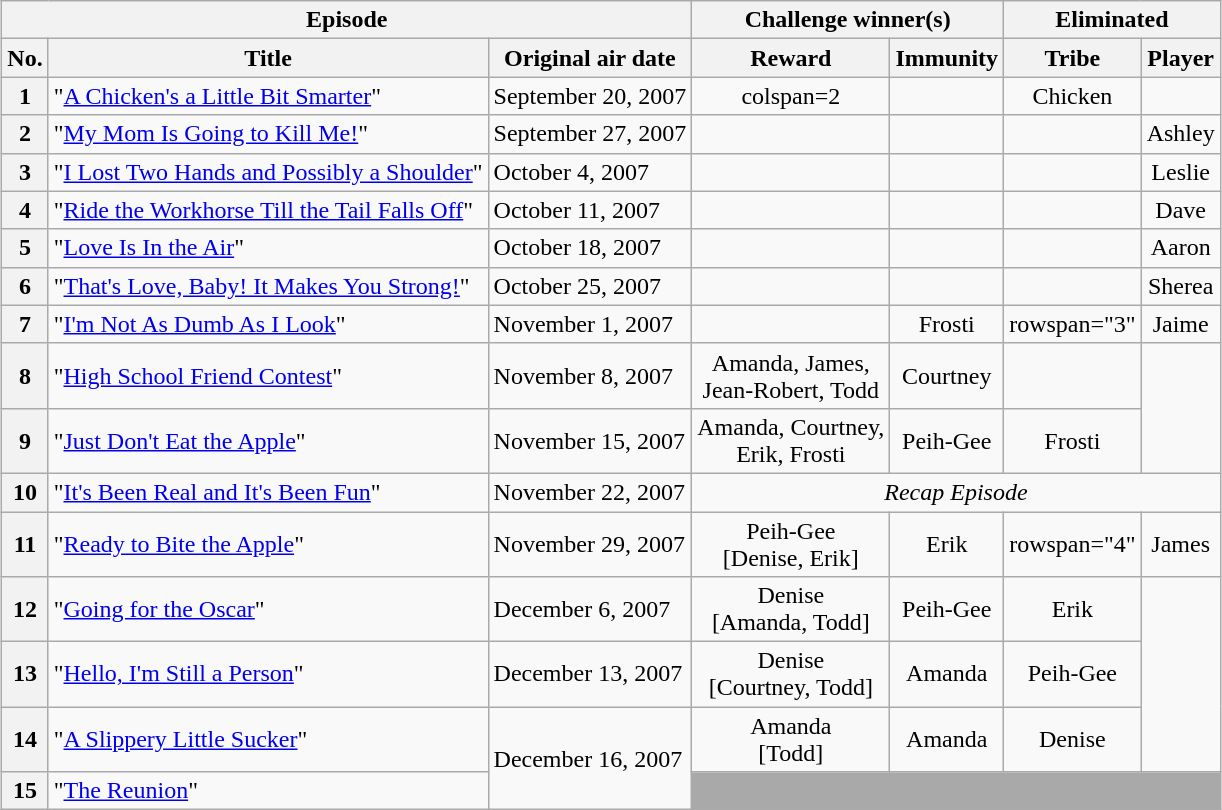<table class="wikitable nowrap" style="margin:auto; text-align:center">
<tr>
<th scope="col" colspan="3">Episode</th>
<th scope="col" colspan="2">Challenge winner(s)</th>
<th colspan="2">Eliminated</th>
</tr>
<tr>
<th scope="col">No.</th>
<th scope="col">Title</th>
<th scope="col">Original air date</th>
<th scope="col">Reward</th>
<th scope="col">Immunity</th>
<th scope="col">Tribe</th>
<th scope="col">Player</th>
</tr>
<tr>
<th>1</th>
<td align="left">"<a href='#'>A Chicken's a Little Bit Smarter</a>"</td>
<td align="left">September 20, 2007</td>
<td>colspan=2 </td>
<td></td>
<td>Chicken</td>
</tr>
<tr>
<th>2</th>
<td align="left">"<a href='#'>My Mom Is Going to Kill Me!</a>"</td>
<td align="left">September 27, 2007</td>
<td></td>
<td></td>
<td></td>
<td>Ashley</td>
</tr>
<tr>
<th>3</th>
<td align="left">"<a href='#'>I Lost Two Hands and Possibly a Shoulder</a>"</td>
<td align="left">October 4, 2007</td>
<td></td>
<td></td>
<td></td>
<td>Leslie</td>
</tr>
<tr>
<th>4</th>
<td align="left">"<a href='#'>Ride the Workhorse Till the Tail Falls Off</a>"</td>
<td align="left">October 11, 2007</td>
<td></td>
<td></td>
<td></td>
<td>Dave</td>
</tr>
<tr>
<th>5</th>
<td align="left">"<a href='#'>Love Is In the Air</a>"</td>
<td align="left">October 18, 2007</td>
<td></td>
<td></td>
<td></td>
<td>Aaron</td>
</tr>
<tr>
<th>6</th>
<td align="left">"<a href='#'>That's Love, Baby! It Makes You Strong!</a>"</td>
<td align="left">October 25, 2007</td>
<td></td>
<td></td>
<td></td>
<td>Sherea</td>
</tr>
<tr>
<th>7</th>
<td align="left">"<a href='#'>I'm Not As Dumb As I Look</a>"</td>
<td align="left">November 1, 2007</td>
<td></td>
<td>Frosti</td>
<td>rowspan="3" </td>
<td>Jaime</td>
</tr>
<tr>
<th>8</th>
<td align="left">"<a href='#'>High School Friend Contest</a>"</td>
<td align="left">November 8, 2007</td>
<td>Amanda, James,<br>Jean-Robert, Todd</td>
<td>Courtney</td>
<td></td>
</tr>
<tr>
<th>9</th>
<td align="left">"<a href='#'>Just Don't Eat the Apple</a>"</td>
<td align="left">November 15, 2007</td>
<td>Amanda, Courtney,<br>Erik, Frosti</td>
<td>Peih-Gee</td>
<td>Frosti</td>
</tr>
<tr>
<th>10</th>
<td align="left">"<a href='#'>It's Been Real and It's Been Fun</a>"</td>
<td align="left">November 22, 2007</td>
<td colspan="4"><em>Recap Episode</em></td>
</tr>
<tr>
<th>11</th>
<td align="left">"<a href='#'>Ready to Bite the Apple</a>"</td>
<td align="left">November 29, 2007</td>
<td>Peih-Gee<br>[Denise, Erik]</td>
<td>Erik</td>
<td>rowspan="4" </td>
<td>James</td>
</tr>
<tr>
<th>12</th>
<td align="left">"<a href='#'>Going for the Oscar</a>"</td>
<td align="left">December 6, 2007</td>
<td>Denise<br>[Amanda, Todd]</td>
<td>Peih-Gee</td>
<td>Erik</td>
</tr>
<tr>
<th>13</th>
<td align="left">"<a href='#'>Hello, I'm Still a Person</a>"</td>
<td align="left">December 13, 2007</td>
<td>Denise<br>[Courtney, Todd]</td>
<td>Amanda</td>
<td>Peih-Gee</td>
</tr>
<tr>
<th>14</th>
<td align="left">"<a href='#'>A Slippery Little Sucker</a>"</td>
<td rowspan="2" align="left">December 16, 2007</td>
<td>Amanda<br>[Todd]</td>
<td>Amanda</td>
<td>Denise</td>
</tr>
<tr>
<th>15</th>
<td align="left">"<a href='#'>The Reunion</a>"</td>
<td colspan="4" bgcolor="darkgray"></td>
</tr>
</table>
